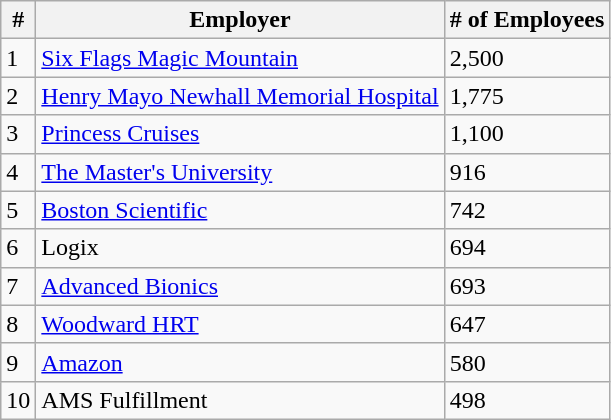<table class="wikitable">
<tr>
<th>#</th>
<th>Employer</th>
<th># of Employees</th>
</tr>
<tr>
<td>1</td>
<td><a href='#'>Six Flags Magic Mountain</a></td>
<td>2,500</td>
</tr>
<tr>
<td>2</td>
<td><a href='#'>Henry Mayo Newhall Memorial Hospital</a></td>
<td>1,775</td>
</tr>
<tr>
<td>3</td>
<td><a href='#'>Princess Cruises</a></td>
<td>1,100</td>
</tr>
<tr>
<td>4</td>
<td><a href='#'>The Master's University</a></td>
<td>916</td>
</tr>
<tr>
<td>5</td>
<td><a href='#'>Boston Scientific</a></td>
<td>742</td>
</tr>
<tr>
<td>6</td>
<td>Logix</td>
<td>694</td>
</tr>
<tr>
<td>7</td>
<td><a href='#'>Advanced Bionics</a></td>
<td>693</td>
</tr>
<tr>
<td>8</td>
<td><a href='#'>Woodward HRT</a></td>
<td>647</td>
</tr>
<tr>
<td>9</td>
<td><a href='#'>Amazon</a></td>
<td>580</td>
</tr>
<tr>
<td>10</td>
<td>AMS Fulfillment</td>
<td>498</td>
</tr>
</table>
